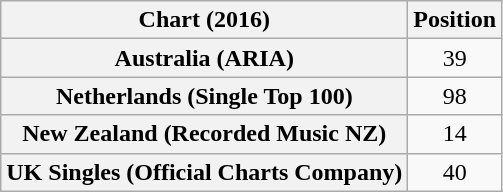<table class="wikitable sortable plainrowheaders" style="text-align:center">
<tr>
<th scope="col">Chart (2016)</th>
<th scope="col">Position</th>
</tr>
<tr>
<th scope="row">Australia (ARIA)</th>
<td>39</td>
</tr>
<tr>
<th scope="row">Netherlands (Single Top 100)</th>
<td>98</td>
</tr>
<tr>
<th scope="row">New Zealand (Recorded Music NZ)</th>
<td>14</td>
</tr>
<tr>
<th scope="row">UK Singles (Official Charts Company)</th>
<td>40</td>
</tr>
</table>
